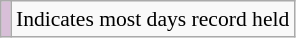<table class="wikitable" style="font-size:90%;">
<tr>
<td style="background-color:#D8BFD8"></td>
<td>Indicates most days record held</td>
</tr>
</table>
